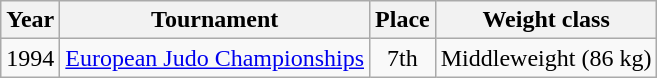<table class=wikitable>
<tr>
<th>Year</th>
<th>Tournament</th>
<th>Place</th>
<th>Weight class</th>
</tr>
<tr>
<td>1994</td>
<td><a href='#'>European Judo Championships</a></td>
<td align="center">7th</td>
<td>Middleweight (86 kg)</td>
</tr>
</table>
